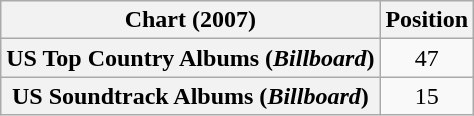<table class="wikitable sortable plainrowheaders" style="text-align:center">
<tr>
<th scope="col">Chart (2007)</th>
<th scope="col">Position</th>
</tr>
<tr>
<th scope="row">US Top Country Albums (<em>Billboard</em>)</th>
<td>47</td>
</tr>
<tr>
<th scope="row">US Soundtrack Albums (<em>Billboard</em>)</th>
<td>15</td>
</tr>
</table>
